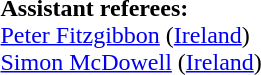<table width=100% style="font-size: 100%">
<tr>
<td><br><strong>Assistant referees:</strong>
<br><a href='#'>Peter Fitzgibbon</a> (<a href='#'>Ireland</a>)
<br><a href='#'>Simon McDowell</a> (<a href='#'>Ireland</a>)</td>
</tr>
</table>
